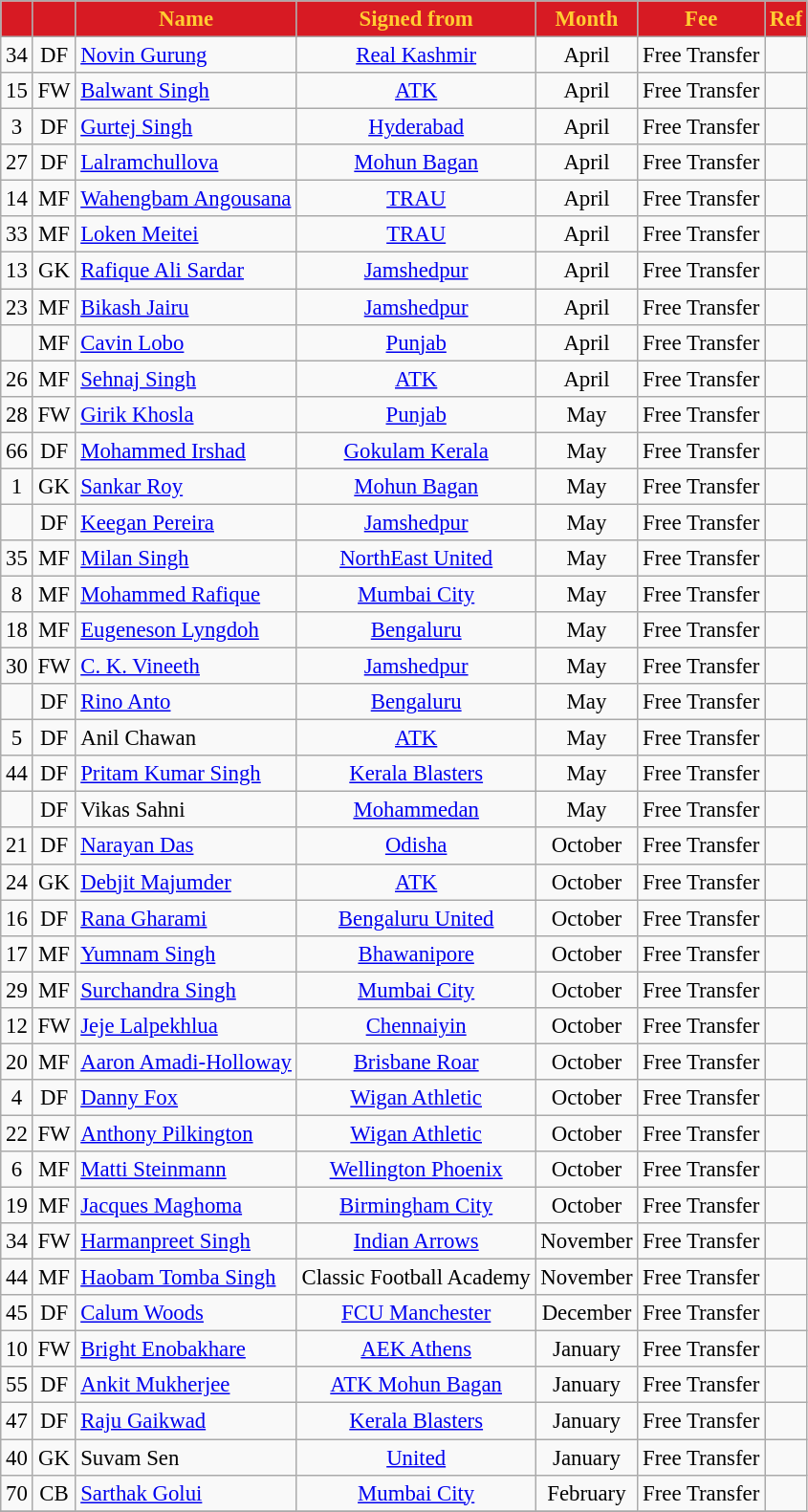<table class="wikitable" style="text-align:center; font-size:95%;">
<tr>
<th style="background:#d71a23; color:#ffcd31; text-align:center;"></th>
<th style="background:#d71a23; color:#ffcd31; text-align:center;"></th>
<th style="background:#d71a23; color:#ffcd31; text-align:center;">Name</th>
<th style="background:#d71a23; color:#ffcd31; text-align:center;">Signed from</th>
<th style="background:#d71a23; color:#ffcd31; text-align:center;">Month</th>
<th style="background:#d71a23; color:#ffcd31; text-align:center;">Fee</th>
<th style="background:#d71a23; color:#ffcd31; text-align:center;">Ref</th>
</tr>
<tr>
<td>34</td>
<td>DF</td>
<td style="text-align:left"> <a href='#'>Novin Gurung</a></td>
<td><a href='#'>Real Kashmir</a></td>
<td>April</td>
<td>Free Transfer</td>
<td></td>
</tr>
<tr>
<td>15</td>
<td>FW</td>
<td style="text-align:left"> <a href='#'>Balwant Singh</a></td>
<td><a href='#'>ATK</a></td>
<td>April</td>
<td>Free Transfer</td>
<td></td>
</tr>
<tr>
<td>3</td>
<td>DF</td>
<td style="text-align:left"> <a href='#'>Gurtej Singh</a></td>
<td><a href='#'>Hyderabad</a></td>
<td>April</td>
<td>Free Transfer</td>
<td></td>
</tr>
<tr>
<td>27</td>
<td>DF</td>
<td style="text-align:left"> <a href='#'>Lalramchullova</a></td>
<td><a href='#'>Mohun Bagan</a></td>
<td>April</td>
<td>Free Transfer</td>
<td></td>
</tr>
<tr>
<td>14</td>
<td>MF</td>
<td style="text-align:left"> <a href='#'>Wahengbam Angousana</a></td>
<td><a href='#'>TRAU</a></td>
<td>April</td>
<td>Free Transfer</td>
<td></td>
</tr>
<tr>
<td>33</td>
<td>MF</td>
<td style="text-align:left"> <a href='#'>Loken Meitei</a></td>
<td><a href='#'>TRAU</a></td>
<td>April</td>
<td>Free Transfer</td>
<td></td>
</tr>
<tr>
<td>13</td>
<td>GK</td>
<td style="text-align:left"> <a href='#'>Rafique Ali Sardar</a></td>
<td><a href='#'>Jamshedpur</a></td>
<td>April</td>
<td>Free Transfer</td>
<td></td>
</tr>
<tr>
<td>23</td>
<td>MF</td>
<td style="text-align:left"> <a href='#'>Bikash Jairu</a></td>
<td><a href='#'>Jamshedpur</a></td>
<td>April</td>
<td>Free Transfer</td>
<td></td>
</tr>
<tr>
<td></td>
<td>MF</td>
<td style="text-align:left"> <a href='#'>Cavin Lobo</a></td>
<td><a href='#'>Punjab</a></td>
<td>April</td>
<td>Free Transfer</td>
<td></td>
</tr>
<tr>
<td>26</td>
<td>MF</td>
<td style="text-align:left"> <a href='#'>Sehnaj Singh</a></td>
<td><a href='#'>ATK</a></td>
<td>April</td>
<td>Free Transfer</td>
<td></td>
</tr>
<tr>
<td>28</td>
<td>FW</td>
<td style="text-align:left"> <a href='#'>Girik Khosla</a></td>
<td><a href='#'>Punjab</a></td>
<td>May</td>
<td>Free Transfer</td>
<td></td>
</tr>
<tr>
<td>66</td>
<td>DF</td>
<td style="text-align:left"> <a href='#'>Mohammed Irshad</a></td>
<td><a href='#'>Gokulam Kerala</a></td>
<td>May</td>
<td>Free Transfer</td>
<td></td>
</tr>
<tr>
<td>1</td>
<td>GK</td>
<td style="text-align:left"> <a href='#'>Sankar Roy</a></td>
<td><a href='#'>Mohun Bagan</a></td>
<td>May</td>
<td>Free Transfer</td>
<td></td>
</tr>
<tr>
<td></td>
<td>DF</td>
<td style="text-align:left"> <a href='#'>Keegan Pereira</a></td>
<td><a href='#'>Jamshedpur</a></td>
<td>May</td>
<td>Free Transfer</td>
<td></td>
</tr>
<tr>
<td>35</td>
<td>MF</td>
<td style="text-align:left"> <a href='#'>Milan Singh</a></td>
<td><a href='#'>NorthEast United</a></td>
<td>May</td>
<td>Free Transfer</td>
<td></td>
</tr>
<tr>
<td>8</td>
<td>MF</td>
<td style="text-align:left"> <a href='#'>Mohammed Rafique</a></td>
<td><a href='#'>Mumbai City</a></td>
<td>May</td>
<td>Free Transfer</td>
<td></td>
</tr>
<tr>
<td>18</td>
<td>MF</td>
<td style="text-align:left"> <a href='#'>Eugeneson Lyngdoh</a></td>
<td><a href='#'>Bengaluru</a></td>
<td>May</td>
<td>Free Transfer</td>
<td></td>
</tr>
<tr>
<td>30</td>
<td>FW</td>
<td style="text-align:left"> <a href='#'>C. K. Vineeth</a></td>
<td><a href='#'>Jamshedpur</a></td>
<td>May</td>
<td>Free Transfer</td>
<td></td>
</tr>
<tr>
<td></td>
<td>DF</td>
<td style="text-align:left"> <a href='#'>Rino Anto</a></td>
<td><a href='#'>Bengaluru</a></td>
<td>May</td>
<td>Free Transfer</td>
<td></td>
</tr>
<tr>
<td>5</td>
<td>DF</td>
<td style="text-align:left"> Anil Chawan</td>
<td><a href='#'>ATK</a></td>
<td>May</td>
<td>Free Transfer</td>
<td></td>
</tr>
<tr>
<td>44</td>
<td>DF</td>
<td style="text-align:left"> <a href='#'>Pritam Kumar Singh</a></td>
<td><a href='#'>Kerala Blasters</a></td>
<td>May</td>
<td>Free Transfer</td>
<td></td>
</tr>
<tr>
<td></td>
<td>DF</td>
<td style="text-align:left"> Vikas Sahni</td>
<td><a href='#'>Mohammedan</a></td>
<td>May</td>
<td>Free Transfer</td>
<td></td>
</tr>
<tr>
<td>21</td>
<td>DF</td>
<td style="text-align:left"> <a href='#'>Narayan Das</a></td>
<td><a href='#'>Odisha</a></td>
<td>October</td>
<td>Free Transfer</td>
<td></td>
</tr>
<tr>
<td>24</td>
<td>GK</td>
<td style="text-align:left"> <a href='#'>Debjit Majumder</a></td>
<td><a href='#'>ATK</a></td>
<td>October</td>
<td>Free Transfer</td>
<td></td>
</tr>
<tr>
<td>16</td>
<td>DF</td>
<td style="text-align:left"> <a href='#'>Rana Gharami</a></td>
<td><a href='#'>Bengaluru United</a></td>
<td>October</td>
<td>Free Transfer</td>
<td></td>
</tr>
<tr>
<td>17</td>
<td>MF</td>
<td style="text-align:left"> <a href='#'>Yumnam Singh</a></td>
<td><a href='#'>Bhawanipore</a></td>
<td>October</td>
<td>Free Transfer</td>
<td></td>
</tr>
<tr>
<td>29</td>
<td>MF</td>
<td style="text-align:left"> <a href='#'>Surchandra Singh</a></td>
<td><a href='#'>Mumbai City</a></td>
<td>October</td>
<td>Free Transfer</td>
<td></td>
</tr>
<tr>
<td>12</td>
<td>FW</td>
<td style="text-align:left"> <a href='#'>Jeje Lalpekhlua</a></td>
<td><a href='#'>Chennaiyin</a></td>
<td>October</td>
<td>Free Transfer</td>
<td></td>
</tr>
<tr>
<td>20</td>
<td>MF</td>
<td style="text-align:left"> <a href='#'>Aaron Amadi-Holloway</a></td>
<td><a href='#'>Brisbane Roar</a></td>
<td>October</td>
<td>Free Transfer</td>
<td></td>
</tr>
<tr>
<td>4</td>
<td>DF</td>
<td style="text-align:left"> <a href='#'>Danny Fox</a></td>
<td><a href='#'>Wigan Athletic</a></td>
<td>October</td>
<td>Free Transfer</td>
<td></td>
</tr>
<tr>
<td>22</td>
<td>FW</td>
<td style="text-align:left"> <a href='#'>Anthony Pilkington</a></td>
<td><a href='#'>Wigan Athletic</a></td>
<td>October</td>
<td>Free Transfer</td>
<td></td>
</tr>
<tr>
<td>6</td>
<td>MF</td>
<td style="text-align:left"> <a href='#'>Matti Steinmann</a></td>
<td><a href='#'>Wellington Phoenix</a></td>
<td>October</td>
<td>Free Transfer</td>
<td></td>
</tr>
<tr>
<td>19</td>
<td>MF</td>
<td style="text-align:left"> <a href='#'>Jacques Maghoma</a></td>
<td><a href='#'>Birmingham City</a></td>
<td>October</td>
<td>Free Transfer</td>
<td></td>
</tr>
<tr>
<td>34</td>
<td>FW</td>
<td style="text-align:left"> <a href='#'>Harmanpreet Singh</a></td>
<td><a href='#'>Indian Arrows</a></td>
<td>November</td>
<td>Free Transfer</td>
<td></td>
</tr>
<tr>
<td>44</td>
<td>MF</td>
<td style="text-align:left"> <a href='#'>Haobam Tomba Singh</a></td>
<td>Classic Football Academy</td>
<td>November</td>
<td>Free Transfer</td>
<td></td>
</tr>
<tr>
<td>45</td>
<td>DF</td>
<td style="text-align:left"> <a href='#'>Calum Woods</a></td>
<td><a href='#'>FCU Manchester</a></td>
<td>December</td>
<td>Free Transfer</td>
<td></td>
</tr>
<tr>
<td>10</td>
<td>FW</td>
<td style="text-align:left"> <a href='#'>Bright Enobakhare</a></td>
<td><a href='#'>AEK Athens</a></td>
<td>January</td>
<td>Free Transfer</td>
<td></td>
</tr>
<tr>
<td>55</td>
<td>DF</td>
<td style="text-align:left"> <a href='#'>Ankit Mukherjee</a></td>
<td><a href='#'>ATK Mohun Bagan</a></td>
<td>January</td>
<td>Free Transfer</td>
<td></td>
</tr>
<tr>
<td>47</td>
<td>DF</td>
<td style="text-align:left"> <a href='#'>Raju Gaikwad</a></td>
<td><a href='#'>Kerala Blasters</a></td>
<td>January</td>
<td>Free Transfer</td>
<td></td>
</tr>
<tr>
<td>40</td>
<td>GK</td>
<td style="text-align:left"> Suvam Sen</td>
<td><a href='#'>United</a></td>
<td>January</td>
<td>Free Transfer</td>
<td></td>
</tr>
<tr>
<td>70</td>
<td>CB</td>
<td style="text-align:left"> <a href='#'>Sarthak Golui</a></td>
<td><a href='#'>Mumbai City</a></td>
<td>February</td>
<td>Free Transfer</td>
<td></td>
</tr>
<tr>
</tr>
</table>
